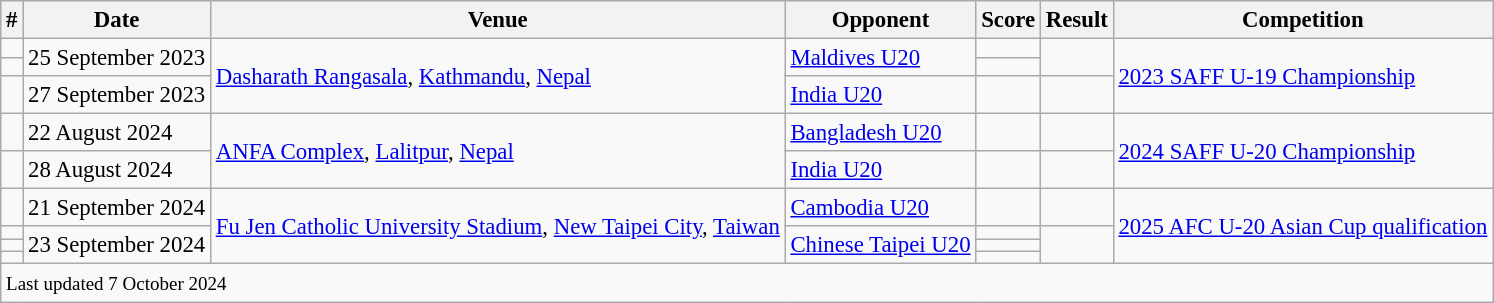<table class="wikitable" style="font-size:95%">
<tr>
<th>#</th>
<th>Date</th>
<th>Venue</th>
<th>Opponent</th>
<th>Score</th>
<th>Result</th>
<th>Competition</th>
</tr>
<tr>
<td></td>
<td rowspan=2>25 September 2023</td>
<td rowspan=3><a href='#'>Dasharath Rangasala</a>, <a href='#'>Kathmandu</a>, <a href='#'>Nepal</a></td>
<td rowspan=2> <a href='#'>Maldives U20</a></td>
<td></td>
<td rowspan=2></td>
<td rowspan=3><a href='#'>2023 SAFF U-19 Championship</a></td>
</tr>
<tr>
<td></td>
<td></td>
</tr>
<tr>
<td></td>
<td>27 September 2023</td>
<td> <a href='#'>India U20</a></td>
<td></td>
<td></td>
</tr>
<tr>
<td></td>
<td>22 August 2024</td>
<td rowspan=2><a href='#'>ANFA Complex</a>, <a href='#'>Lalitpur</a>, <a href='#'>Nepal</a></td>
<td> <a href='#'>Bangladesh U20</a></td>
<td></td>
<td></td>
<td rowspan=2><a href='#'>2024 SAFF U-20 Championship</a></td>
</tr>
<tr>
<td></td>
<td>28 August 2024</td>
<td> <a href='#'>India U20</a></td>
<td></td>
<td></td>
</tr>
<tr>
<td></td>
<td>21 September 2024</td>
<td rowspan=4><a href='#'>Fu Jen Catholic University Stadium</a>, <a href='#'>New Taipei City</a>, <a href='#'>Taiwan</a></td>
<td> <a href='#'>Cambodia U20</a></td>
<td></td>
<td></td>
<td rowspan=4><a href='#'>2025 AFC U-20 Asian Cup qualification</a></td>
</tr>
<tr>
<td></td>
<td rowspan=3>23 September 2024</td>
<td rowspan=3> <a href='#'>Chinese Taipei U20</a></td>
<td></td>
<td rowspan=3></td>
</tr>
<tr>
<td></td>
<td></td>
</tr>
<tr>
<td></td>
<td></td>
</tr>
<tr>
<td colspan="8"><small>Last updated 7 October 2024</small></td>
</tr>
</table>
